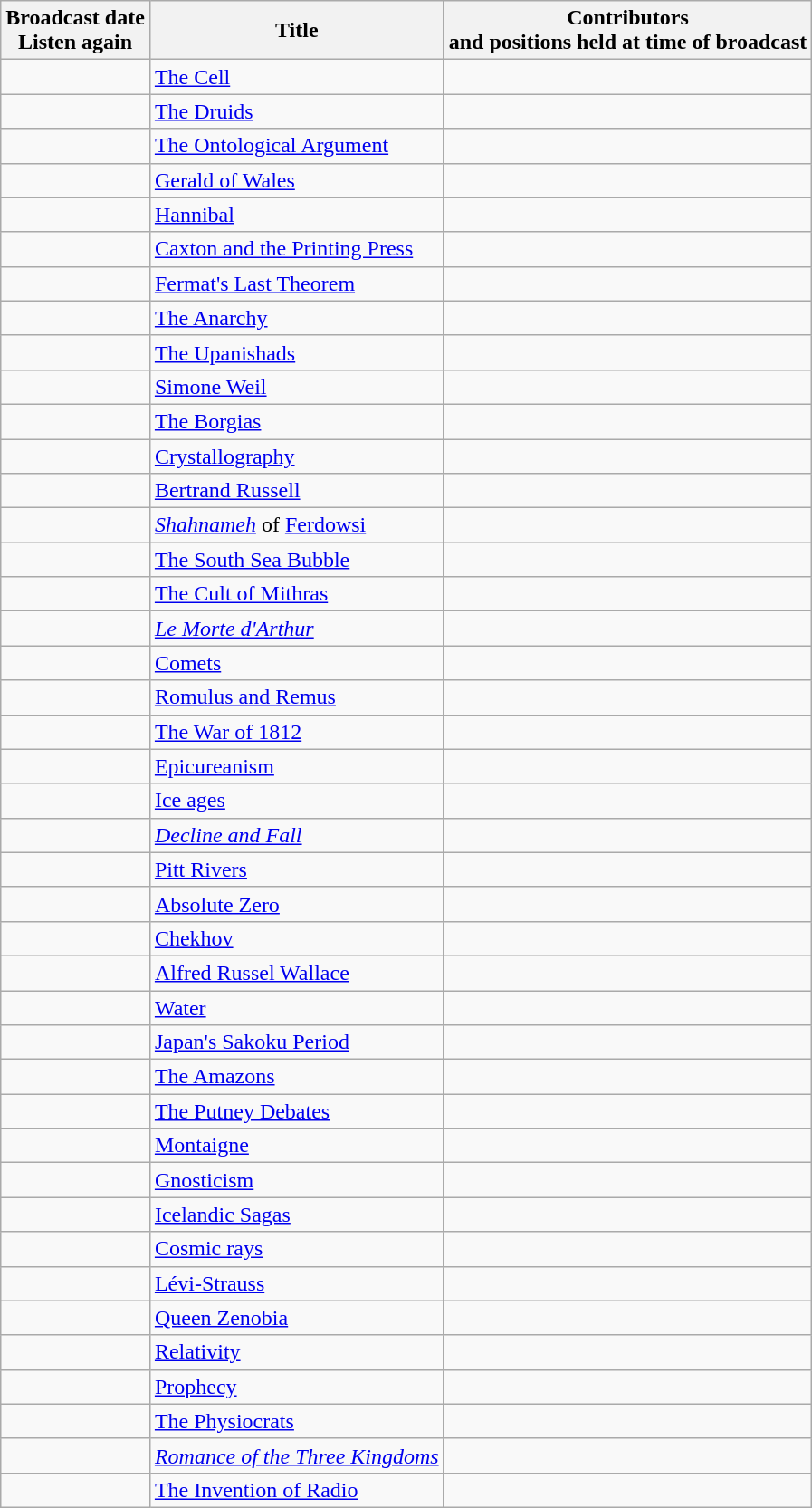<table class="wikitable">
<tr>
<th>Broadcast date <br> Listen again</th>
<th>Title</th>
<th>Contributors <br> and positions held at time of broadcast</th>
</tr>
<tr>
<td></td>
<td><a href='#'>The Cell</a></td>
<td></td>
</tr>
<tr>
<td></td>
<td><a href='#'>The Druids</a></td>
<td></td>
</tr>
<tr>
<td></td>
<td><a href='#'>The Ontological Argument</a></td>
<td></td>
</tr>
<tr>
<td></td>
<td><a href='#'>Gerald of Wales</a></td>
<td></td>
</tr>
<tr>
<td></td>
<td><a href='#'>Hannibal</a></td>
<td></td>
</tr>
<tr>
<td></td>
<td><a href='#'>Caxton and the Printing Press</a></td>
<td></td>
</tr>
<tr>
<td></td>
<td><a href='#'>Fermat's Last Theorem</a></td>
<td></td>
</tr>
<tr>
<td></td>
<td><a href='#'>The Anarchy</a></td>
<td></td>
</tr>
<tr>
<td></td>
<td><a href='#'>The Upanishads</a></td>
<td></td>
</tr>
<tr>
<td></td>
<td><a href='#'>Simone Weil</a></td>
<td></td>
</tr>
<tr>
<td></td>
<td><a href='#'>The Borgias</a></td>
<td></td>
</tr>
<tr>
<td></td>
<td><a href='#'>Crystallography</a></td>
<td></td>
</tr>
<tr>
<td></td>
<td><a href='#'>Bertrand Russell</a></td>
<td></td>
</tr>
<tr>
<td></td>
<td><em><a href='#'>Shahnameh</a></em> of <a href='#'>Ferdowsi</a></td>
<td></td>
</tr>
<tr>
<td></td>
<td><a href='#'>The South Sea Bubble</a></td>
<td></td>
</tr>
<tr>
<td></td>
<td><a href='#'>The Cult of Mithras</a></td>
<td></td>
</tr>
<tr>
<td></td>
<td><em><a href='#'>Le Morte d'Arthur</a></em></td>
<td></td>
</tr>
<tr>
<td></td>
<td><a href='#'>Comets</a></td>
<td></td>
</tr>
<tr>
<td></td>
<td><a href='#'>Romulus and Remus</a></td>
<td></td>
</tr>
<tr>
<td></td>
<td><a href='#'>The War of 1812</a></td>
<td></td>
</tr>
<tr>
<td></td>
<td><a href='#'>Epicureanism</a></td>
<td></td>
</tr>
<tr>
<td></td>
<td><a href='#'>Ice ages</a></td>
<td></td>
</tr>
<tr>
<td></td>
<td><em><a href='#'>Decline and Fall</a></em></td>
<td></td>
</tr>
<tr>
<td></td>
<td><a href='#'>Pitt Rivers</a></td>
<td></td>
</tr>
<tr>
<td></td>
<td><a href='#'>Absolute Zero</a></td>
<td></td>
</tr>
<tr>
<td></td>
<td><a href='#'>Chekhov</a></td>
<td></td>
</tr>
<tr>
<td></td>
<td><a href='#'>Alfred Russel Wallace</a></td>
<td></td>
</tr>
<tr>
<td></td>
<td><a href='#'>Water</a></td>
<td></td>
</tr>
<tr>
<td></td>
<td><a href='#'>Japan's Sakoku Period</a></td>
<td></td>
</tr>
<tr>
<td></td>
<td><a href='#'>The Amazons</a></td>
<td></td>
</tr>
<tr>
<td></td>
<td><a href='#'>The Putney Debates</a></td>
<td></td>
</tr>
<tr>
<td></td>
<td><a href='#'>Montaigne</a></td>
<td></td>
</tr>
<tr>
<td></td>
<td><a href='#'>Gnosticism</a></td>
<td></td>
</tr>
<tr>
<td></td>
<td><a href='#'>Icelandic Sagas</a></td>
<td></td>
</tr>
<tr>
<td></td>
<td><a href='#'>Cosmic rays</a></td>
<td></td>
</tr>
<tr>
<td></td>
<td><a href='#'>Lévi-Strauss</a></td>
<td></td>
</tr>
<tr>
<td></td>
<td><a href='#'>Queen Zenobia</a></td>
<td></td>
</tr>
<tr>
<td></td>
<td><a href='#'>Relativity</a></td>
<td></td>
</tr>
<tr>
<td></td>
<td><a href='#'>Prophecy</a></td>
<td></td>
</tr>
<tr>
<td></td>
<td><a href='#'>The Physiocrats</a></td>
<td></td>
</tr>
<tr>
<td></td>
<td><em><a href='#'>Romance of the Three Kingdoms</a></em></td>
<td></td>
</tr>
<tr>
<td></td>
<td><a href='#'>The Invention of Radio</a></td>
<td></td>
</tr>
</table>
